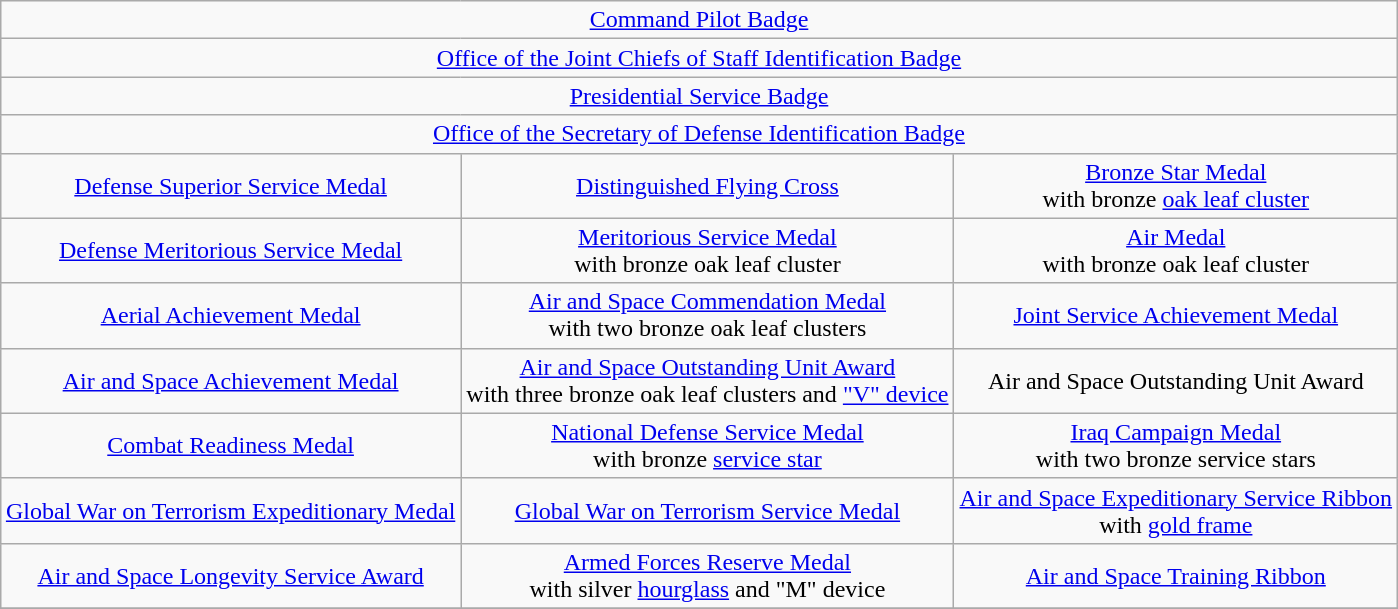<table class="wikitable" style="margin:1em auto; text-align:center;">
<tr>
<td colspan="3"><a href='#'>Command Pilot Badge</a></td>
</tr>
<tr>
<td colspan="3"><a href='#'>Office of the Joint Chiefs of Staff Identification Badge</a></td>
</tr>
<tr>
<td colspan="3"><a href='#'>Presidential Service Badge</a></td>
</tr>
<tr>
<td colspan="3"><a href='#'>Office of the Secretary of Defense Identification Badge</a></td>
</tr>
<tr>
<td><a href='#'>Defense Superior Service Medal</a></td>
<td><a href='#'>Distinguished Flying Cross</a></td>
<td><a href='#'>Bronze Star Medal</a><br>with bronze <a href='#'>oak leaf cluster</a></td>
</tr>
<tr>
<td><a href='#'>Defense Meritorious Service Medal</a></td>
<td><a href='#'>Meritorious Service Medal</a><br>with bronze oak leaf cluster</td>
<td><a href='#'>Air Medal</a><br>with bronze oak leaf cluster</td>
</tr>
<tr>
<td><a href='#'>Aerial Achievement Medal</a></td>
<td><a href='#'>Air and Space Commendation Medal</a><br>with two bronze oak leaf clusters</td>
<td><a href='#'>Joint Service Achievement Medal</a></td>
</tr>
<tr>
<td><a href='#'>Air and Space Achievement Medal</a></td>
<td><a href='#'>Air and Space Outstanding Unit Award</a><br>with three bronze oak leaf clusters and <a href='#'>"V" device</a></td>
<td>Air and Space Outstanding Unit Award</td>
</tr>
<tr>
<td><a href='#'>Combat Readiness Medal</a></td>
<td><a href='#'>National Defense Service Medal</a><br>with bronze <a href='#'>service star</a></td>
<td><a href='#'>Iraq Campaign Medal</a><br>with two bronze service stars</td>
</tr>
<tr>
<td><a href='#'>Global War on Terrorism Expeditionary Medal</a></td>
<td><a href='#'>Global War on Terrorism Service Medal</a></td>
<td><a href='#'>Air and Space Expeditionary Service Ribbon</a><br>with <a href='#'>gold frame</a></td>
</tr>
<tr>
<td><a href='#'>Air and Space Longevity Service Award</a></td>
<td><a href='#'>Armed Forces Reserve Medal</a><br>with silver <a href='#'>hourglass</a> and "M" device</td>
<td><a href='#'>Air and Space Training Ribbon</a></td>
</tr>
<tr>
</tr>
</table>
